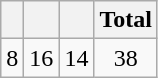<table class="wikitable">
<tr>
<th></th>
<th></th>
<th></th>
<th>Total</th>
</tr>
<tr style="text-align:center;">
<td>8</td>
<td>16</td>
<td>14</td>
<td>38</td>
</tr>
</table>
